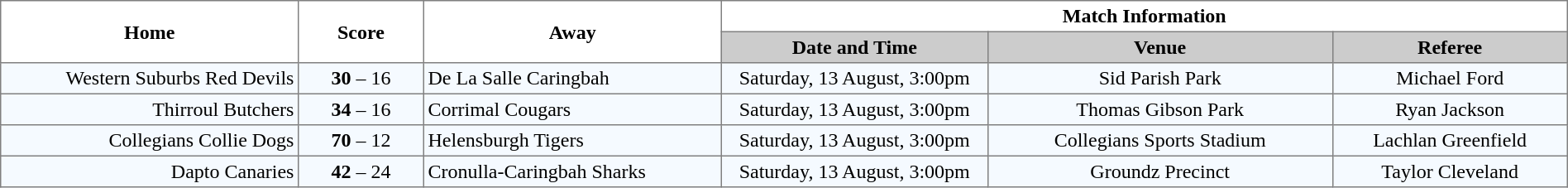<table border="1" cellpadding="3" cellspacing="0" width="100%" style="border-collapse:collapse;  text-align:center;">
<tr>
<th rowspan="2" width="19%">Home</th>
<th rowspan="2" width="8%">Score</th>
<th rowspan="2" width="19%">Away</th>
<th colspan="3">Match Information</th>
</tr>
<tr style="background:#CCCCCC">
<th width="17%">Date and Time</th>
<th width="22%">Venue</th>
<th width="50%">Referee</th>
</tr>
<tr style="text-align:center; background:#f5faff;">
<td align="right">Western Suburbs Red Devils </td>
<td><strong>30</strong> – 16</td>
<td align="left"> De La Salle Caringbah</td>
<td>Saturday, 13 August, 3:00pm</td>
<td>Sid Parish Park</td>
<td>Michael Ford</td>
</tr>
<tr style="text-align:center; background:#f5faff;">
<td align="right">Thirroul Butchers </td>
<td><strong>34</strong> – 16</td>
<td align="left"> Corrimal Cougars</td>
<td>Saturday, 13 August, 3:00pm</td>
<td>Thomas Gibson Park</td>
<td>Ryan Jackson</td>
</tr>
<tr style="text-align:center; background:#f5faff;">
<td align="right">Collegians Collie Dogs </td>
<td><strong>70</strong> – 12</td>
<td align="left"> Helensburgh Tigers</td>
<td>Saturday, 13 August, 3:00pm</td>
<td>Collegians Sports Stadium</td>
<td>Lachlan Greenfield</td>
</tr>
<tr style="text-align:center; background:#f5faff;">
<td align="right">Dapto Canaries </td>
<td><strong>42</strong> – 24</td>
<td align="left"> Cronulla-Caringbah Sharks</td>
<td>Saturday, 13 August, 3:00pm</td>
<td>Groundz Precinct</td>
<td>Taylor Cleveland</td>
</tr>
</table>
